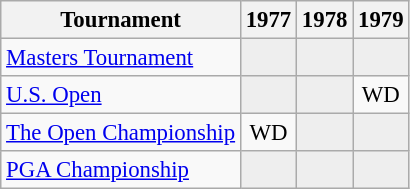<table class="wikitable" style="font-size:95%;text-align:center;">
<tr>
<th>Tournament</th>
<th>1977</th>
<th>1978</th>
<th>1979</th>
</tr>
<tr>
<td align=left><a href='#'>Masters Tournament</a></td>
<td style="background:#eeeeee;"></td>
<td style="background:#eeeeee;"></td>
<td style="background:#eeeeee;"></td>
</tr>
<tr>
<td align=left><a href='#'>U.S. Open</a></td>
<td style="background:#eeeeee;"></td>
<td style="background:#eeeeee;"></td>
<td>WD</td>
</tr>
<tr>
<td align=left><a href='#'>The Open Championship</a></td>
<td>WD</td>
<td style="background:#eeeeee;"></td>
<td style="background:#eeeeee;"></td>
</tr>
<tr>
<td align=left><a href='#'>PGA Championship</a></td>
<td style="background:#eeeeee;"></td>
<td style="background:#eeeeee;"></td>
<td style="background:#eeeeee;"></td>
</tr>
</table>
